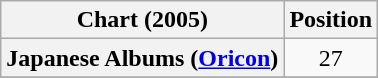<table class="wikitable plainrowheaders">
<tr>
<th>Chart (2005)</th>
<th>Position</th>
</tr>
<tr>
<th scope="row">Japanese Albums (<a href='#'>Oricon</a>)</th>
<td style="text-align:center;">27</td>
</tr>
<tr>
</tr>
</table>
